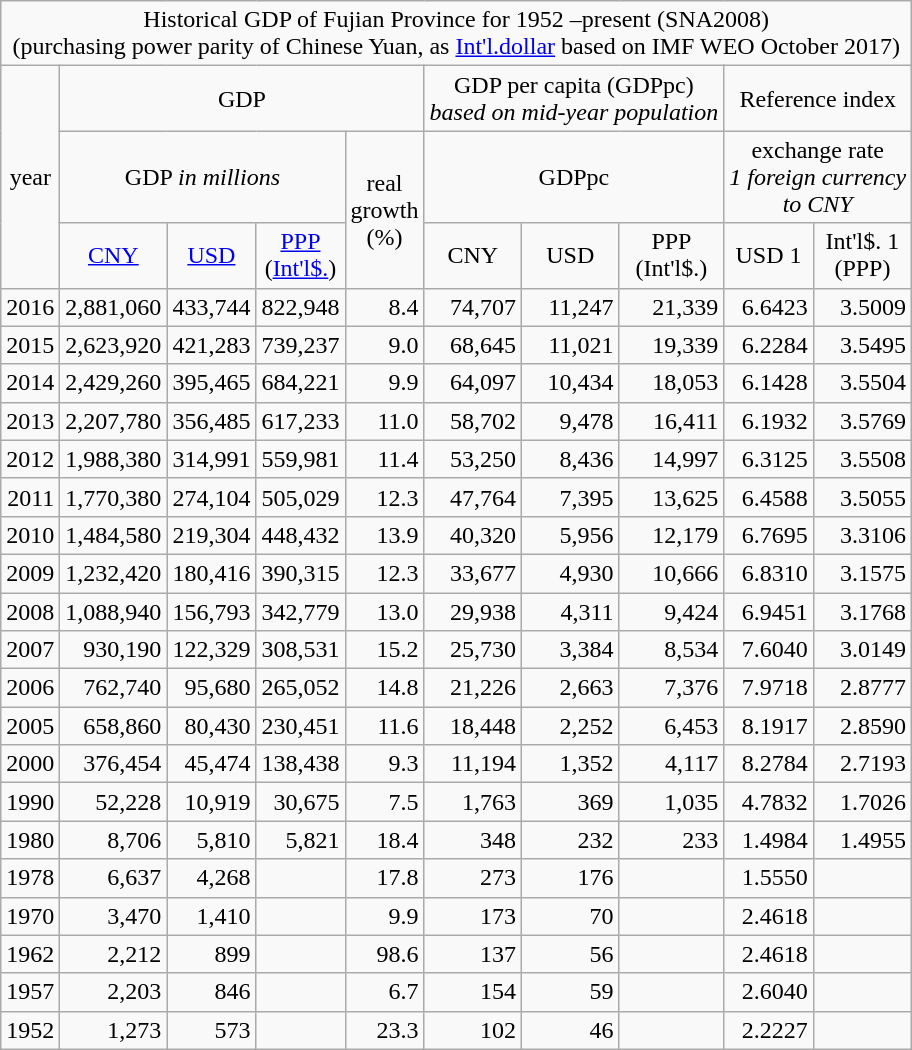<table class="wikitable sortable">
<tr>
<td style="text-align:center;" colspan="10">Historical GDP of Fujian Province for 1952 –present (SNA2008)<br>(purchasing power parity of Chinese Yuan, as <a href='#'>Int'l.dollar</a> based on IMF WEO October 2017)</td>
</tr>
<tr align=center>
<td style="text-align:center;" rowspan="3">year</td>
<td style="text-align:center;" colspan="4">GDP</td>
<td style="text-align:center;" colspan="3">GDP per capita (GDPpc)<br> <em>based on mid-year population </em></td>
<td style="text-align:center;" colspan="2">Reference index</td>
</tr>
<tr align=center>
<td style="text-align:center;" colspan="3">GDP <em>in millions</em></td>
<td style="text-align:center;" rowspan="2">real<br>growth<br>(%)</td>
<td style="text-align:center;" colspan="3">GDPpc</td>
<td style="text-align:center;" colspan="2">exchange rate<br><em>1 foreign currency<br> to CNY </em></td>
</tr>
<tr align=center>
<td><a href='#'>CNY</a></td>
<td><a href='#'>USD</a></td>
<td><a href='#'>PPP</a><br>(<a href='#'>Int'l$.</a>)</td>
<td>CNY</td>
<td>USD</td>
<td>PPP<br>(Int'l$.)</td>
<td>USD 1</td>
<td>Int'l$. 1<br>(PPP)</td>
</tr>
<tr align=right>
<td>2016</td>
<td>2,881,060</td>
<td>433,744</td>
<td>822,948</td>
<td>8.4</td>
<td>74,707</td>
<td>11,247</td>
<td>21,339</td>
<td>6.6423</td>
<td>3.5009</td>
</tr>
<tr align=right>
<td>2015</td>
<td>2,623,920</td>
<td>421,283</td>
<td>739,237</td>
<td>9.0</td>
<td>68,645</td>
<td>11,021</td>
<td>19,339</td>
<td>6.2284</td>
<td>3.5495</td>
</tr>
<tr align=right>
<td>2014</td>
<td>2,429,260</td>
<td>395,465</td>
<td>684,221</td>
<td>9.9</td>
<td>64,097</td>
<td>10,434</td>
<td>18,053</td>
<td>6.1428</td>
<td>3.5504</td>
</tr>
<tr align=right>
<td>2013</td>
<td>2,207,780</td>
<td>356,485</td>
<td>617,233</td>
<td>11.0</td>
<td>58,702</td>
<td>9,478</td>
<td>16,411</td>
<td>6.1932</td>
<td>3.5769</td>
</tr>
<tr align=right>
<td>2012</td>
<td>1,988,380</td>
<td>314,991</td>
<td>559,981</td>
<td>11.4</td>
<td>53,250</td>
<td>8,436</td>
<td>14,997</td>
<td>6.3125</td>
<td>3.5508</td>
</tr>
<tr align=right>
<td>2011</td>
<td>1,770,380</td>
<td>274,104</td>
<td>505,029</td>
<td>12.3</td>
<td>47,764</td>
<td>7,395</td>
<td>13,625</td>
<td>6.4588</td>
<td>3.5055</td>
</tr>
<tr align=right>
<td>2010</td>
<td>1,484,580</td>
<td>219,304</td>
<td>448,432</td>
<td>13.9</td>
<td>40,320</td>
<td>5,956</td>
<td>12,179</td>
<td>6.7695</td>
<td>3.3106</td>
</tr>
<tr align=right>
<td>2009</td>
<td>1,232,420</td>
<td>180,416</td>
<td>390,315</td>
<td>12.3</td>
<td>33,677</td>
<td>4,930</td>
<td>10,666</td>
<td>6.8310</td>
<td>3.1575</td>
</tr>
<tr align=right>
<td>2008</td>
<td>1,088,940</td>
<td>156,793</td>
<td>342,779</td>
<td>13.0</td>
<td>29,938</td>
<td>4,311</td>
<td>9,424</td>
<td>6.9451</td>
<td>3.1768</td>
</tr>
<tr align=right>
<td>2007</td>
<td>930,190</td>
<td>122,329</td>
<td>308,531</td>
<td>15.2</td>
<td>25,730</td>
<td>3,384</td>
<td>8,534</td>
<td>7.6040</td>
<td>3.0149</td>
</tr>
<tr align=right>
<td>2006</td>
<td>762,740</td>
<td>95,680</td>
<td>265,052</td>
<td>14.8</td>
<td>21,226</td>
<td>2,663</td>
<td>7,376</td>
<td>7.9718</td>
<td>2.8777</td>
</tr>
<tr align=right>
<td>2005</td>
<td>658,860</td>
<td>80,430</td>
<td>230,451</td>
<td>11.6</td>
<td>18,448</td>
<td>2,252</td>
<td>6,453</td>
<td>8.1917</td>
<td>2.8590</td>
</tr>
<tr align=right>
<td>2000</td>
<td>376,454</td>
<td>45,474</td>
<td>138,438</td>
<td>9.3</td>
<td>11,194</td>
<td>1,352</td>
<td>4,117</td>
<td>8.2784</td>
<td>2.7193</td>
</tr>
<tr align=right>
<td>1990</td>
<td>52,228</td>
<td>10,919</td>
<td>30,675</td>
<td>7.5</td>
<td>1,763</td>
<td>369</td>
<td>1,035</td>
<td>4.7832</td>
<td>1.7026</td>
</tr>
<tr align=right>
<td>1980</td>
<td>8,706</td>
<td>5,810</td>
<td>5,821</td>
<td>18.4</td>
<td>348</td>
<td>232</td>
<td>233</td>
<td>1.4984</td>
<td>1.4955</td>
</tr>
<tr align=right>
<td>1978</td>
<td>6,637</td>
<td>4,268</td>
<td></td>
<td>17.8</td>
<td>273</td>
<td>176</td>
<td></td>
<td>1.5550</td>
<td></td>
</tr>
<tr align=right>
<td>1970</td>
<td>3,470</td>
<td>1,410</td>
<td></td>
<td>9.9</td>
<td>173</td>
<td>70</td>
<td></td>
<td>2.4618</td>
<td></td>
</tr>
<tr align=right>
<td>1962</td>
<td>2,212</td>
<td>899</td>
<td></td>
<td>98.6</td>
<td>137</td>
<td>56</td>
<td></td>
<td>2.4618</td>
<td></td>
</tr>
<tr align=right>
<td>1957</td>
<td>2,203</td>
<td>846</td>
<td></td>
<td>6.7</td>
<td>154</td>
<td>59</td>
<td></td>
<td>2.6040</td>
<td></td>
</tr>
<tr align=right>
<td>1952</td>
<td>1,273</td>
<td>573</td>
<td></td>
<td>23.3</td>
<td>102</td>
<td>46</td>
<td></td>
<td>2.2227</td>
<td></td>
</tr>
</table>
